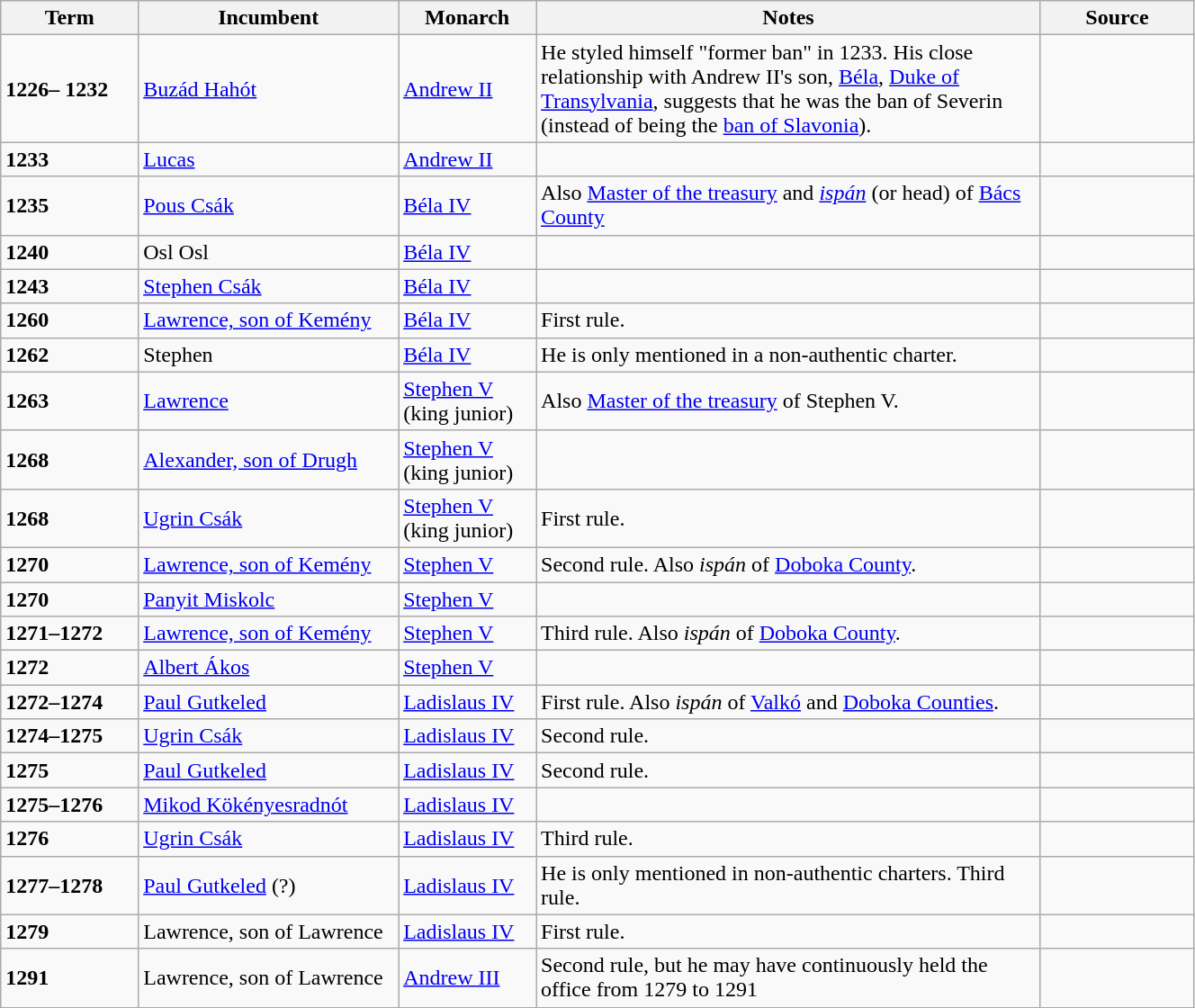<table class="wikitable" style="width: 70%">
<tr>
<th scope="col" width="9%">Term</th>
<th scope="col" width="17%">Incumbent</th>
<th scope="col" width="9%">Monarch</th>
<th scope="col" width="33%">Notes</th>
<th scope="col" width="10%">Source</th>
</tr>
<tr>
<td><strong> 1226– 1232</strong></td>
<td><a href='#'>Buzád Hahót</a></td>
<td><a href='#'>Andrew II</a></td>
<td>He styled himself "former ban" in 1233. His close relationship with Andrew II's son, <a href='#'>Béla</a>, <a href='#'>Duke of Transylvania</a>, suggests that he was the ban of Severin (instead of being the <a href='#'>ban of Slavonia</a>).</td>
<td></td>
</tr>
<tr>
<td><strong> 1233</strong></td>
<td><a href='#'>Lucas</a></td>
<td><a href='#'>Andrew II</a></td>
<td></td>
<td></td>
</tr>
<tr>
<td><strong>1235</strong></td>
<td><a href='#'>Pous Csák</a></td>
<td><a href='#'>Béla IV</a></td>
<td>Also <a href='#'>Master of the treasury</a> and <em><a href='#'>ispán</a></em> (or head) of <a href='#'>Bács County</a></td>
<td></td>
</tr>
<tr>
<td><strong> 1240</strong></td>
<td>Osl Osl</td>
<td><a href='#'>Béla IV</a></td>
<td></td>
<td></td>
</tr>
<tr>
<td><strong> 1243</strong></td>
<td><a href='#'>Stephen Csák</a></td>
<td><a href='#'>Béla IV</a></td>
<td></td>
<td></td>
</tr>
<tr>
<td><strong> 1260</strong></td>
<td><a href='#'>Lawrence, son of Kemény</a></td>
<td><a href='#'>Béla IV</a></td>
<td>First rule.</td>
<td></td>
</tr>
<tr>
<td><strong> 1262</strong></td>
<td>Stephen</td>
<td><a href='#'>Béla IV</a></td>
<td>He is only mentioned in a non-authentic charter.</td>
<td></td>
</tr>
<tr>
<td><strong> 1263</strong></td>
<td><a href='#'>Lawrence</a></td>
<td><a href='#'>Stephen V</a> (king junior)</td>
<td>Also <a href='#'>Master of the treasury</a> of Stephen V.</td>
<td></td>
</tr>
<tr>
<td><strong> 1268</strong></td>
<td><a href='#'>Alexander, son of Drugh</a></td>
<td><a href='#'>Stephen V</a> (king junior)</td>
<td></td>
<td></td>
</tr>
<tr>
<td><strong> 1268</strong></td>
<td><a href='#'>Ugrin Csák</a></td>
<td><a href='#'>Stephen V</a> (king junior)</td>
<td>First rule.</td>
<td></td>
</tr>
<tr>
<td><strong> 1270</strong></td>
<td><a href='#'>Lawrence, son of Kemény</a></td>
<td><a href='#'>Stephen V</a></td>
<td>Second rule. Also <em>ispán</em> of <a href='#'>Doboka County</a>.</td>
<td></td>
</tr>
<tr>
<td><strong> 1270</strong></td>
<td><a href='#'>Panyit Miskolc</a></td>
<td><a href='#'>Stephen V</a></td>
<td></td>
<td></td>
</tr>
<tr>
<td><strong>1271–1272</strong></td>
<td><a href='#'>Lawrence, son of Kemény</a></td>
<td><a href='#'>Stephen V</a></td>
<td>Third rule. Also <em>ispán</em> of <a href='#'>Doboka County</a>.</td>
<td></td>
</tr>
<tr>
<td><strong>1272</strong></td>
<td><a href='#'>Albert Ákos</a></td>
<td><a href='#'>Stephen V</a></td>
<td></td>
<td></td>
</tr>
<tr>
<td><strong>1272–1274</strong></td>
<td><a href='#'>Paul Gutkeled</a></td>
<td><a href='#'>Ladislaus IV</a></td>
<td>First rule. Also <em>ispán</em> of <a href='#'>Valkó</a> and <a href='#'>Doboka Counties</a>.</td>
<td></td>
</tr>
<tr>
<td><strong>1274–1275</strong></td>
<td><a href='#'>Ugrin Csák</a></td>
<td><a href='#'>Ladislaus IV</a></td>
<td>Second rule.</td>
<td></td>
</tr>
<tr>
<td><strong>1275</strong></td>
<td><a href='#'>Paul Gutkeled</a></td>
<td><a href='#'>Ladislaus IV</a></td>
<td>Second rule.</td>
<td></td>
</tr>
<tr>
<td><strong>1275–1276</strong></td>
<td><a href='#'>Mikod Kökényesradnót</a></td>
<td><a href='#'>Ladislaus IV</a></td>
<td></td>
<td></td>
</tr>
<tr>
<td><strong>1276</strong></td>
<td><a href='#'>Ugrin Csák</a></td>
<td><a href='#'>Ladislaus IV</a></td>
<td>Third rule.</td>
<td></td>
</tr>
<tr>
<td><strong>1277–1278</strong></td>
<td><a href='#'>Paul Gutkeled</a> (?)</td>
<td><a href='#'>Ladislaus IV</a></td>
<td>He is only mentioned in non-authentic charters. Third rule.</td>
<td></td>
</tr>
<tr>
<td><strong>1279</strong></td>
<td>Lawrence, son of Lawrence</td>
<td><a href='#'>Ladislaus IV</a></td>
<td>First rule.</td>
<td></td>
</tr>
<tr>
<td><strong>1291</strong></td>
<td>Lawrence, son of Lawrence</td>
<td><a href='#'>Andrew III</a></td>
<td>Second rule, but he may have continuously held the office from 1279 to 1291</td>
<td></td>
</tr>
</table>
